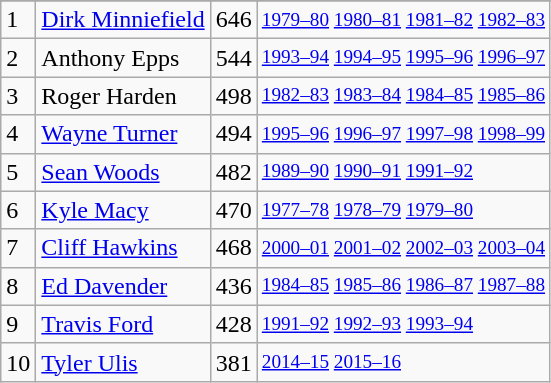<table class="wikitable">
<tr>
</tr>
<tr>
<td>1</td>
<td><a href='#'>Dirk Minniefield</a></td>
<td>646</td>
<td style="font-size:80%;"><a href='#'>1979–80</a> <a href='#'>1980–81</a> <a href='#'>1981–82</a> <a href='#'>1982–83</a></td>
</tr>
<tr>
<td>2</td>
<td>Anthony Epps</td>
<td>544</td>
<td style="font-size:80%;"><a href='#'>1993–94</a> <a href='#'>1994–95</a> <a href='#'>1995–96</a> <a href='#'>1996–97</a></td>
</tr>
<tr>
<td>3</td>
<td>Roger Harden</td>
<td>498</td>
<td style="font-size:80%;"><a href='#'>1982–83</a> <a href='#'>1983–84</a> <a href='#'>1984–85</a> <a href='#'>1985–86</a></td>
</tr>
<tr>
<td>4</td>
<td><a href='#'>Wayne Turner</a></td>
<td>494</td>
<td style="font-size:80%;"><a href='#'>1995–96</a> <a href='#'>1996–97</a> <a href='#'>1997–98</a> <a href='#'>1998–99</a></td>
</tr>
<tr>
<td>5</td>
<td><a href='#'>Sean Woods</a></td>
<td>482</td>
<td style="font-size:80%;"><a href='#'>1989–90</a> <a href='#'>1990–91</a> <a href='#'>1991–92</a></td>
</tr>
<tr>
<td>6</td>
<td><a href='#'>Kyle Macy</a></td>
<td>470</td>
<td style="font-size:80%;"><a href='#'>1977–78</a> <a href='#'>1978–79</a> <a href='#'>1979–80</a></td>
</tr>
<tr>
<td>7</td>
<td><a href='#'>Cliff Hawkins</a></td>
<td>468</td>
<td style="font-size:80%;"><a href='#'>2000–01</a> <a href='#'>2001–02</a> <a href='#'>2002–03</a> <a href='#'>2003–04</a></td>
</tr>
<tr>
<td>8</td>
<td><a href='#'>Ed Davender</a></td>
<td>436</td>
<td style="font-size:80%;"><a href='#'>1984–85</a> <a href='#'>1985–86</a> <a href='#'>1986–87</a> <a href='#'>1987–88</a></td>
</tr>
<tr>
<td>9</td>
<td><a href='#'>Travis Ford</a></td>
<td>428</td>
<td style="font-size:80%;"><a href='#'>1991–92</a> <a href='#'>1992–93</a> <a href='#'>1993–94</a></td>
</tr>
<tr>
<td>10</td>
<td><a href='#'>Tyler Ulis</a></td>
<td>381</td>
<td style="font-size:80%;"><a href='#'>2014–15</a> <a href='#'>2015–16</a></td>
</tr>
</table>
